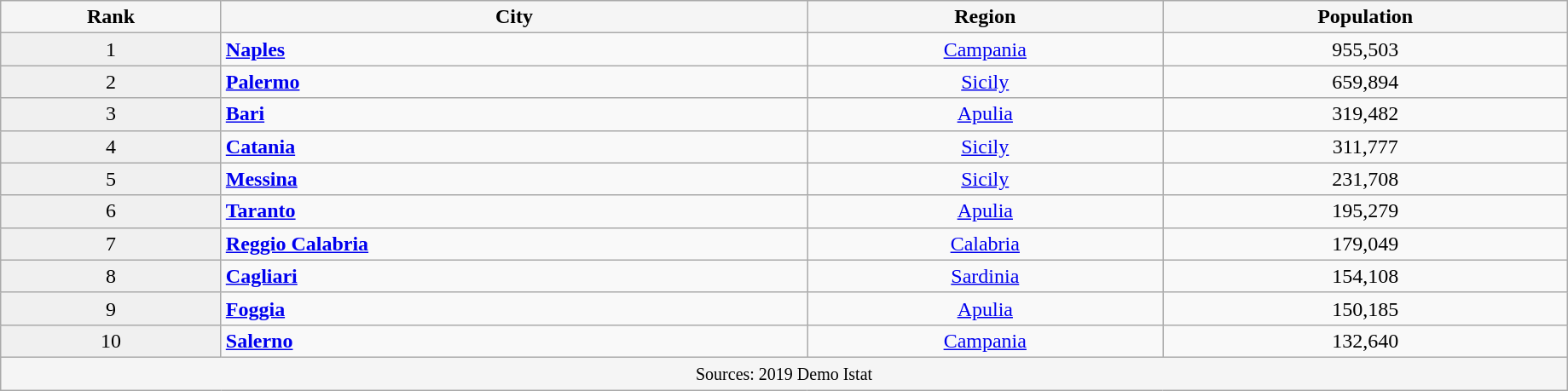<table class="wikitable" style="text-align:center; width:97%; margin-right:10px;">
<tr>
<th style="text-align:center; background:#f5f5f5;">Rank</th>
<th style="text-align:center; background:#f5f5f5;">City</th>
<th style="text-align:center; background:#f5f5f5;">Region</th>
<th style="text-align:center; background:#f5f5f5;">Population</th>
</tr>
<tr>
<td style="text-align:center; background:#f0f0f0;">1</td>
<td align=left><strong><a href='#'>Naples</a></strong></td>
<td><a href='#'>Campania</a></td>
<td>955,503</td>
</tr>
<tr>
<td style="text-align:center; background:#f0f0f0;">2</td>
<td align=left><strong><a href='#'>Palermo</a></strong></td>
<td><a href='#'>Sicily</a></td>
<td>659,894</td>
</tr>
<tr>
<td style="text-align:center; background:#f0f0f0;">3</td>
<td align=left><strong><a href='#'>Bari</a></strong></td>
<td><a href='#'>Apulia</a></td>
<td>319,482</td>
</tr>
<tr>
<td style="text-align:center; background:#f0f0f0;">4</td>
<td align=left><strong><a href='#'>Catania</a></strong></td>
<td><a href='#'>Sicily</a></td>
<td>311,777</td>
</tr>
<tr>
<td style="text-align:center; background:#f0f0f0;">5</td>
<td align=left><strong><a href='#'>Messina</a></strong></td>
<td><a href='#'>Sicily</a></td>
<td>231,708</td>
</tr>
<tr>
<td style="text-align:center; background:#f0f0f0;">6</td>
<td align=left><strong><a href='#'>Taranto</a></strong></td>
<td><a href='#'>Apulia</a></td>
<td>195,279</td>
</tr>
<tr>
<td style="text-align:center; background:#f0f0f0;">7</td>
<td align=left><strong><a href='#'>Reggio Calabria</a></strong></td>
<td><a href='#'>Calabria</a></td>
<td>179,049</td>
</tr>
<tr>
<td style="text-align:center; background:#f0f0f0;">8</td>
<td align=left><strong><a href='#'>Cagliari</a></strong></td>
<td><a href='#'>Sardinia</a></td>
<td>154,108</td>
</tr>
<tr>
<td style="text-align:center; background:#f0f0f0;">9</td>
<td align=left><strong><a href='#'>Foggia</a></strong></td>
<td><a href='#'>Apulia</a></td>
<td>150,185</td>
</tr>
<tr>
<td style="text-align:center; background:#f0f0f0;">10</td>
<td align=left><strong><a href='#'>Salerno</a></strong></td>
<td><a href='#'>Campania</a></td>
<td>132,640</td>
</tr>
<tr>
<td colspan="5" style="text-align:center; background:#f5f5f5;"><small>Sources: 2019 Demo Istat</small></td>
</tr>
</table>
